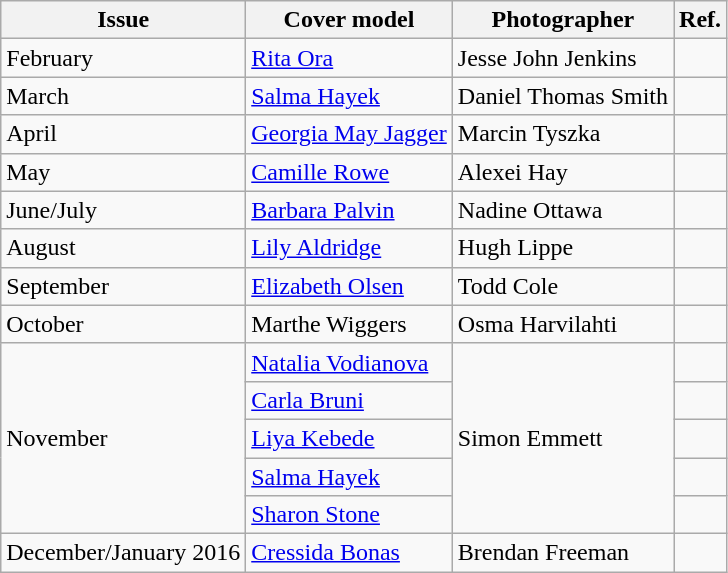<table class="wikitable">
<tr>
<th>Issue</th>
<th>Cover model</th>
<th>Photographer</th>
<th>Ref.</th>
</tr>
<tr>
<td>February</td>
<td><a href='#'>Rita Ora</a></td>
<td>Jesse John Jenkins</td>
<td></td>
</tr>
<tr>
<td>March</td>
<td><a href='#'>Salma Hayek</a></td>
<td>Daniel Thomas Smith</td>
<td></td>
</tr>
<tr>
<td>April</td>
<td><a href='#'>Georgia May Jagger</a></td>
<td>Marcin Tyszka</td>
<td></td>
</tr>
<tr>
<td>May</td>
<td><a href='#'>Camille Rowe</a></td>
<td>Alexei Hay</td>
<td></td>
</tr>
<tr>
<td>June/July</td>
<td><a href='#'>Barbara Palvin</a></td>
<td>Nadine Ottawa</td>
<td></td>
</tr>
<tr>
<td>August</td>
<td><a href='#'>Lily Aldridge</a></td>
<td>Hugh Lippe</td>
<td></td>
</tr>
<tr>
<td>September</td>
<td><a href='#'>Elizabeth Olsen</a></td>
<td>Todd Cole</td>
<td></td>
</tr>
<tr>
<td>October</td>
<td>Marthe Wiggers</td>
<td>Osma Harvilahti</td>
<td></td>
</tr>
<tr>
<td rowspan="5">November</td>
<td><a href='#'>Natalia Vodianova</a></td>
<td rowspan="5">Simon Emmett</td>
<td></td>
</tr>
<tr>
<td><a href='#'>Carla Bruni</a></td>
<td></td>
</tr>
<tr>
<td><a href='#'>Liya Kebede</a></td>
<td></td>
</tr>
<tr>
<td><a href='#'>Salma Hayek</a></td>
<td></td>
</tr>
<tr>
<td><a href='#'>Sharon Stone</a></td>
<td></td>
</tr>
<tr>
<td>December/January 2016</td>
<td><a href='#'>Cressida Bonas</a></td>
<td>Brendan Freeman</td>
<td></td>
</tr>
</table>
